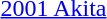<table>
<tr>
<td><a href='#'>2001 Akita</a></td>
<td></td>
<td></td>
<td></td>
</tr>
</table>
